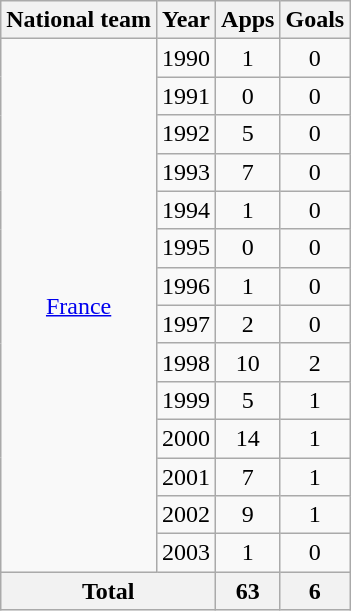<table class="wikitable" style="text-align: center;">
<tr>
<th>National team</th>
<th>Year</th>
<th>Apps</th>
<th>Goals</th>
</tr>
<tr>
<td rowspan="14"><a href='#'>France</a></td>
<td>1990</td>
<td>1</td>
<td>0</td>
</tr>
<tr>
<td>1991</td>
<td>0</td>
<td>0</td>
</tr>
<tr>
<td>1992</td>
<td>5</td>
<td>0</td>
</tr>
<tr>
<td>1993</td>
<td>7</td>
<td>0</td>
</tr>
<tr>
<td>1994</td>
<td>1</td>
<td>0</td>
</tr>
<tr>
<td>1995</td>
<td>0</td>
<td>0</td>
</tr>
<tr>
<td>1996</td>
<td>1</td>
<td>0</td>
</tr>
<tr>
<td>1997</td>
<td>2</td>
<td>0</td>
</tr>
<tr>
<td>1998</td>
<td>10</td>
<td>2</td>
</tr>
<tr>
<td>1999</td>
<td>5</td>
<td>1</td>
</tr>
<tr>
<td>2000</td>
<td>14</td>
<td>1</td>
</tr>
<tr>
<td>2001</td>
<td>7</td>
<td>1</td>
</tr>
<tr>
<td>2002</td>
<td>9</td>
<td>1</td>
</tr>
<tr>
<td>2003</td>
<td>1</td>
<td>0</td>
</tr>
<tr>
<th colspan="2">Total</th>
<th>63</th>
<th>6</th>
</tr>
</table>
